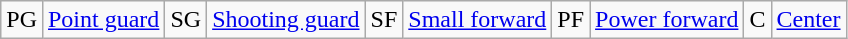<table class=wikitable>
<tr>
<td>PG</td>
<td><a href='#'>Point guard</a></td>
<td>SG</td>
<td><a href='#'>Shooting guard</a></td>
<td>SF</td>
<td><a href='#'>Small forward</a></td>
<td>PF</td>
<td><a href='#'>Power forward</a></td>
<td>C</td>
<td><a href='#'>Center</a></td>
</tr>
</table>
